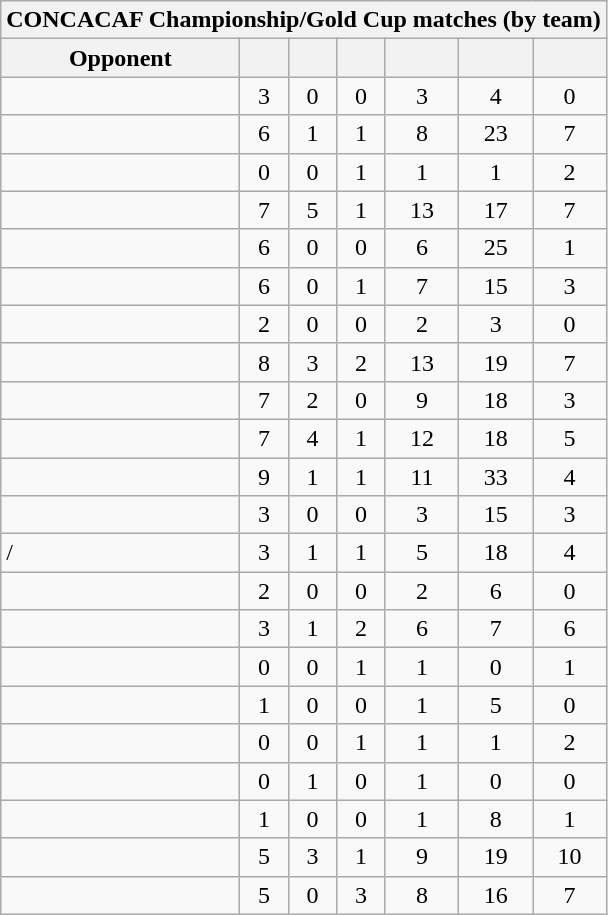<table class="wikitable sortable" style="text-align: center;">
<tr>
<th colspan=7>CONCACAF Championship/Gold Cup matches (by team)</th>
</tr>
<tr>
<th>Opponent</th>
<th></th>
<th></th>
<th></th>
<th></th>
<th></th>
<th></th>
</tr>
<tr>
<td align="left"></td>
<td>3</td>
<td>0</td>
<td>0</td>
<td>3</td>
<td>4</td>
<td>0</td>
</tr>
<tr>
<td align="left"></td>
<td>6</td>
<td>1</td>
<td>1</td>
<td>8</td>
<td>23</td>
<td>7</td>
</tr>
<tr>
<td align="left"></td>
<td>0</td>
<td>0</td>
<td>1</td>
<td>1</td>
<td>1</td>
<td>2</td>
</tr>
<tr>
<td align="left"></td>
<td>7</td>
<td>5</td>
<td>1</td>
<td>13</td>
<td>17</td>
<td>7</td>
</tr>
<tr>
<td align="left"></td>
<td>6</td>
<td>0</td>
<td>0</td>
<td>6</td>
<td>25</td>
<td>1</td>
</tr>
<tr>
<td align="left"></td>
<td>6</td>
<td>0</td>
<td>1</td>
<td>7</td>
<td>15</td>
<td>3</td>
</tr>
<tr>
<td align="left"></td>
<td>2</td>
<td>0</td>
<td>0</td>
<td>2</td>
<td>3</td>
<td>0</td>
</tr>
<tr>
<td align="left"></td>
<td>8</td>
<td>3</td>
<td>2</td>
<td>13</td>
<td>19</td>
<td>7</td>
</tr>
<tr>
<td align="left"></td>
<td>7</td>
<td>2</td>
<td>0</td>
<td>9</td>
<td>18</td>
<td>3</td>
</tr>
<tr>
<td align="left"></td>
<td>7</td>
<td>4</td>
<td>1</td>
<td>12</td>
<td>18</td>
<td>5</td>
</tr>
<tr>
<td align="left"></td>
<td>9</td>
<td>1</td>
<td>1</td>
<td>11</td>
<td>33</td>
<td>4</td>
</tr>
<tr>
<td align="left"></td>
<td>3</td>
<td>0</td>
<td>0</td>
<td>3</td>
<td>15</td>
<td>3</td>
</tr>
<tr>
<td align="left"> / </td>
<td>3</td>
<td>1</td>
<td>1</td>
<td>5</td>
<td>18</td>
<td>4</td>
</tr>
<tr>
<td align="left"></td>
<td>2</td>
<td>0</td>
<td>0</td>
<td>2</td>
<td>6</td>
<td>0</td>
</tr>
<tr>
<td align="left"></td>
<td>3</td>
<td>1</td>
<td>2</td>
<td>6</td>
<td>7</td>
<td>6</td>
</tr>
<tr>
<td align="left"></td>
<td>0</td>
<td>0</td>
<td>1</td>
<td>1</td>
<td>0</td>
<td>1</td>
</tr>
<tr>
<td align="left"></td>
<td>1</td>
<td>0</td>
<td>0</td>
<td>1</td>
<td>5</td>
<td>0</td>
</tr>
<tr>
<td align="left"></td>
<td>0</td>
<td>0</td>
<td>1</td>
<td>1</td>
<td>1</td>
<td>2</td>
</tr>
<tr>
<td align="left"></td>
<td>0</td>
<td>1</td>
<td>0</td>
<td>1</td>
<td>0</td>
<td>0</td>
</tr>
<tr>
<td align="left"></td>
<td>1</td>
<td>0</td>
<td>0</td>
<td>1</td>
<td>8</td>
<td>1</td>
</tr>
<tr>
<td align="left"></td>
<td>5</td>
<td>3</td>
<td>1</td>
<td>9</td>
<td>19</td>
<td>10</td>
</tr>
<tr>
<td align="left"></td>
<td>5</td>
<td>0</td>
<td>3</td>
<td>8</td>
<td>16</td>
<td>7</td>
</tr>
</table>
